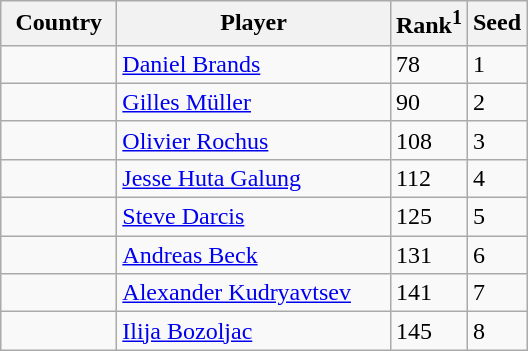<table class="sortable wikitable">
<tr>
<th width="70">Country</th>
<th width="175">Player</th>
<th>Rank<sup>1</sup></th>
<th>Seed</th>
</tr>
<tr>
<td></td>
<td><a href='#'>Daniel Brands</a></td>
<td>78</td>
<td>1</td>
</tr>
<tr>
<td></td>
<td><a href='#'>Gilles Müller</a></td>
<td>90</td>
<td>2</td>
</tr>
<tr>
<td></td>
<td><a href='#'>Olivier Rochus</a></td>
<td>108</td>
<td>3</td>
</tr>
<tr>
<td></td>
<td><a href='#'>Jesse Huta Galung</a></td>
<td>112</td>
<td>4</td>
</tr>
<tr>
<td></td>
<td><a href='#'>Steve Darcis</a></td>
<td>125</td>
<td>5</td>
</tr>
<tr>
<td></td>
<td><a href='#'>Andreas Beck</a></td>
<td>131</td>
<td>6</td>
</tr>
<tr>
<td></td>
<td><a href='#'>Alexander Kudryavtsev</a></td>
<td>141</td>
<td>7</td>
</tr>
<tr>
<td></td>
<td><a href='#'>Ilija Bozoljac</a></td>
<td>145</td>
<td>8</td>
</tr>
</table>
